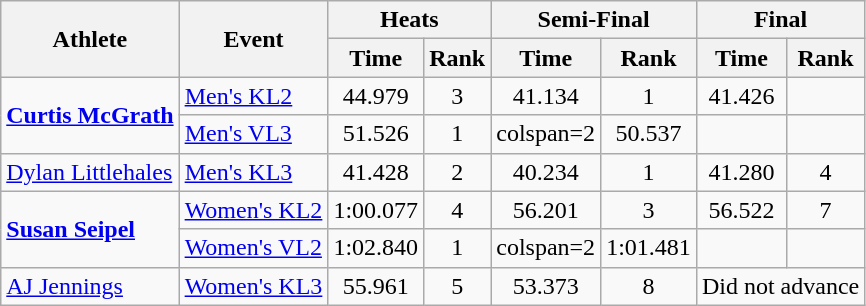<table class=wikitable>
<tr>
<th rowspan="2">Athlete</th>
<th rowspan="2">Event</th>
<th colspan="2">Heats</th>
<th colspan="2">Semi-Final</th>
<th colspan="2">Final</th>
</tr>
<tr>
<th>Time</th>
<th>Rank</th>
<th>Time</th>
<th>Rank</th>
<th>Time</th>
<th>Rank</th>
</tr>
<tr>
<td rowspan=2><strong><a href='#'>Curtis McGrath</a></strong></td>
<td><a href='#'>Men's KL2</a></td>
<td align="center">44.979</td>
<td align="center">3</td>
<td align="center">41.134</td>
<td align="center">1</td>
<td align="center">41.426</td>
<td align="center"></td>
</tr>
<tr>
<td><a href='#'>Men's VL3</a></td>
<td align="center">51.526</td>
<td align="center">1</td>
<td>colspan=2 </td>
<td align="center">50.537</td>
<td align="center"></td>
</tr>
<tr>
<td><a href='#'>Dylan Littlehales</a></td>
<td><a href='#'>Men's KL3</a></td>
<td align="center">41.428</td>
<td align="center">2</td>
<td align="center">40.234</td>
<td align="center">1</td>
<td align="center">41.280</td>
<td align="center">4</td>
</tr>
<tr>
<td rowspan=2><strong><a href='#'>Susan Seipel</a></strong></td>
<td><a href='#'>Women's KL2</a></td>
<td align="center">1:00.077</td>
<td align="center">4</td>
<td align="center">56.201</td>
<td align="center">3</td>
<td align="center">56.522</td>
<td align="center">7</td>
</tr>
<tr>
<td><a href='#'>Women's VL2</a></td>
<td align="center">1:02.840</td>
<td align="center">1</td>
<td>colspan=2 </td>
<td align="center">1:01.481</td>
<td align="center"></td>
</tr>
<tr>
<td><a href='#'>AJ Jennings</a></td>
<td><a href='#'>Women's KL3</a></td>
<td align="center">55.961</td>
<td align="center">5</td>
<td align="center">53.373</td>
<td align="center">8</td>
<td align="center" colspan=2>Did not advance</td>
</tr>
</table>
